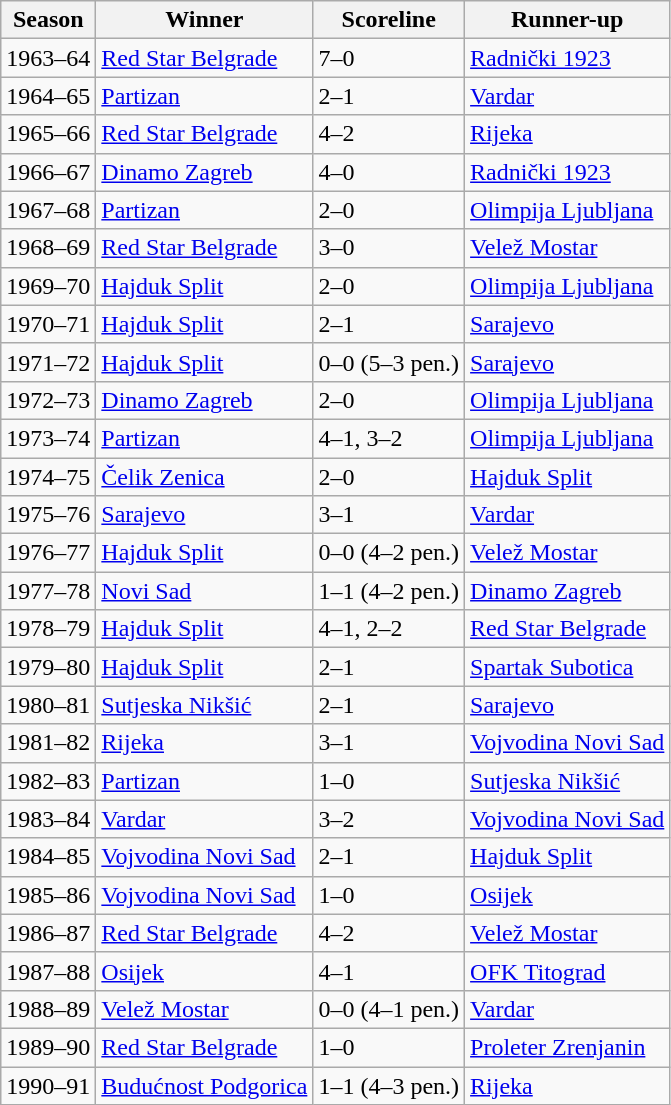<table class="wikitable sortable">
<tr>
<th>Season</th>
<th>Winner</th>
<th>Scoreline</th>
<th>Runner-up</th>
</tr>
<tr>
<td>1963–64</td>
<td><a href='#'>Red Star Belgrade</a></td>
<td>7–0</td>
<td><a href='#'>Radnički 1923</a></td>
</tr>
<tr>
<td>1964–65</td>
<td><a href='#'>Partizan</a></td>
<td>2–1</td>
<td><a href='#'>Vardar</a></td>
</tr>
<tr>
<td>1965–66</td>
<td><a href='#'>Red Star Belgrade</a></td>
<td>4–2</td>
<td><a href='#'>Rijeka</a></td>
</tr>
<tr>
<td>1966–67</td>
<td><a href='#'>Dinamo Zagreb</a></td>
<td>4–0</td>
<td><a href='#'>Radnički 1923</a></td>
</tr>
<tr>
<td>1967–68</td>
<td><a href='#'>Partizan</a></td>
<td>2–0</td>
<td><a href='#'>Olimpija Ljubljana</a></td>
</tr>
<tr>
<td>1968–69</td>
<td><a href='#'>Red Star Belgrade</a></td>
<td>3–0</td>
<td><a href='#'>Velež Mostar</a></td>
</tr>
<tr>
<td>1969–70</td>
<td><a href='#'>Hajduk Split</a></td>
<td>2–0</td>
<td><a href='#'>Olimpija Ljubljana</a></td>
</tr>
<tr>
<td>1970–71</td>
<td><a href='#'>Hajduk Split</a></td>
<td>2–1</td>
<td><a href='#'>Sarajevo</a></td>
</tr>
<tr>
<td>1971–72</td>
<td><a href='#'>Hajduk Split</a></td>
<td>0–0 (5–3 pen.)</td>
<td><a href='#'>Sarajevo</a></td>
</tr>
<tr>
<td>1972–73</td>
<td><a href='#'>Dinamo Zagreb</a></td>
<td>2–0</td>
<td><a href='#'>Olimpija Ljubljana</a></td>
</tr>
<tr>
<td>1973–74</td>
<td><a href='#'>Partizan</a></td>
<td>4–1, 3–2</td>
<td><a href='#'>Olimpija Ljubljana</a></td>
</tr>
<tr>
<td>1974–75</td>
<td><a href='#'>Čelik Zenica</a></td>
<td>2–0</td>
<td><a href='#'>Hajduk Split</a></td>
</tr>
<tr>
<td>1975–76</td>
<td><a href='#'>Sarajevo</a></td>
<td>3–1</td>
<td><a href='#'>Vardar</a></td>
</tr>
<tr>
<td>1976–77</td>
<td><a href='#'>Hajduk Split</a></td>
<td>0–0 (4–2 pen.)</td>
<td><a href='#'>Velež Mostar</a></td>
</tr>
<tr>
<td>1977–78</td>
<td><a href='#'>Novi Sad</a></td>
<td>1–1 (4–2 pen.)</td>
<td><a href='#'>Dinamo Zagreb</a></td>
</tr>
<tr>
<td>1978–79</td>
<td><a href='#'>Hajduk Split</a></td>
<td>4–1, 2–2</td>
<td><a href='#'>Red Star Belgrade</a></td>
</tr>
<tr>
<td>1979–80</td>
<td><a href='#'>Hajduk Split</a></td>
<td>2–1</td>
<td><a href='#'>Spartak Subotica</a></td>
</tr>
<tr>
<td>1980–81</td>
<td><a href='#'>Sutjeska Nikšić</a></td>
<td>2–1</td>
<td><a href='#'>Sarajevo</a></td>
</tr>
<tr>
<td>1981–82</td>
<td><a href='#'>Rijeka</a></td>
<td>3–1</td>
<td><a href='#'>Vojvodina Novi Sad</a></td>
</tr>
<tr>
<td>1982–83</td>
<td><a href='#'>Partizan</a></td>
<td>1–0</td>
<td><a href='#'>Sutjeska Nikšić</a></td>
</tr>
<tr>
<td>1983–84</td>
<td><a href='#'>Vardar</a></td>
<td>3–2</td>
<td><a href='#'>Vojvodina Novi Sad</a></td>
</tr>
<tr>
<td>1984–85</td>
<td><a href='#'>Vojvodina Novi Sad</a></td>
<td>2–1</td>
<td><a href='#'>Hajduk Split</a></td>
</tr>
<tr>
<td>1985–86</td>
<td><a href='#'>Vojvodina Novi Sad</a></td>
<td>1–0</td>
<td><a href='#'>Osijek</a></td>
</tr>
<tr>
<td>1986–87</td>
<td><a href='#'>Red Star Belgrade</a></td>
<td>4–2</td>
<td><a href='#'>Velež Mostar</a></td>
</tr>
<tr>
<td>1987–88</td>
<td><a href='#'>Osijek</a></td>
<td>4–1</td>
<td><a href='#'>OFK Titograd</a></td>
</tr>
<tr>
<td>1988–89</td>
<td><a href='#'>Velež Mostar</a></td>
<td>0–0 (4–1 pen.)</td>
<td><a href='#'>Vardar</a></td>
</tr>
<tr>
<td>1989–90</td>
<td><a href='#'>Red Star Belgrade</a></td>
<td>1–0</td>
<td><a href='#'>Proleter Zrenjanin</a></td>
</tr>
<tr>
<td>1990–91</td>
<td><a href='#'>Budućnost Podgorica</a></td>
<td>1–1 (4–3 pen.)</td>
<td><a href='#'>Rijeka</a></td>
</tr>
</table>
